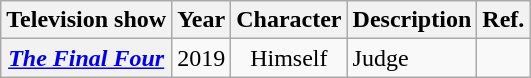<table class="wikitable plainrowheaders" style="text-align:center;">
<tr>
<th scope="col">Television show</th>
<th scope="col">Year</th>
<th scope="col">Character</th>
<th scope="col">Description</th>
<th scope="col">Ref.</th>
</tr>
<tr>
<th scope="row"><em><a href='#'>The Final Four</a></em></th>
<td>2019</td>
<td>Himself</td>
<td style="text-align:left;">Judge</td>
<td></td>
</tr>
</table>
